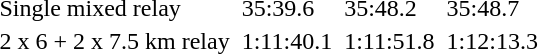<table>
<tr>
<td>Single mixed relay<br><em></em></td>
<td></td>
<td>35:39.6</td>
<td></td>
<td>35:48.2</td>
<td></td>
<td>35:48.7</td>
</tr>
<tr>
<td>2 x 6 + 2 x 7.5 km relay<br><em></em></td>
<td></td>
<td>1:11:40.1</td>
<td></td>
<td>1:11:51.8</td>
<td></td>
<td>1:12:13.3</td>
</tr>
</table>
